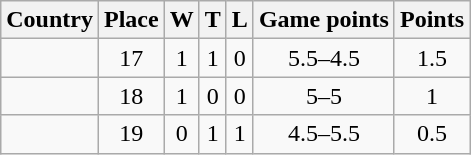<table class="wikitable sortable" style="text-align:center">
<tr>
<th>Country</th>
<th>Place</th>
<th>W</th>
<th>T</th>
<th>L</th>
<th>Game points</th>
<th>Points</th>
</tr>
<tr>
<td align=left></td>
<td>17</td>
<td>1</td>
<td>1</td>
<td>0</td>
<td>5.5–4.5</td>
<td>1.5</td>
</tr>
<tr>
<td align=left></td>
<td>18</td>
<td>1</td>
<td>0</td>
<td>0</td>
<td>5–5</td>
<td>1</td>
</tr>
<tr>
<td align=left></td>
<td>19</td>
<td>0</td>
<td>1</td>
<td>1</td>
<td>4.5–5.5</td>
<td>0.5</td>
</tr>
</table>
